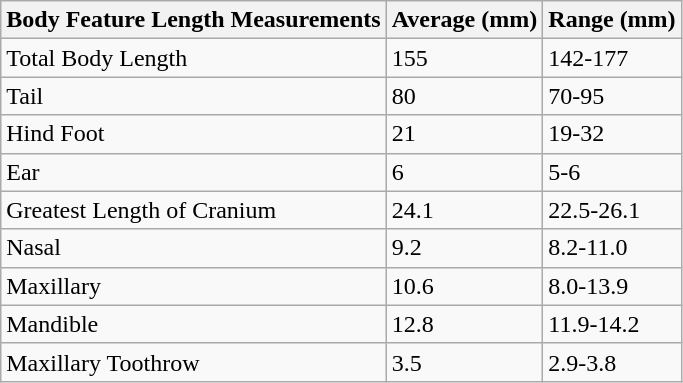<table class="wikitable">
<tr>
<th>Body Feature Length Measurements</th>
<th>Average (mm)</th>
<th>Range (mm)</th>
</tr>
<tr>
<td>Total Body Length</td>
<td>155</td>
<td>142-177</td>
</tr>
<tr>
<td>Tail</td>
<td>80</td>
<td>70-95</td>
</tr>
<tr>
<td>Hind Foot</td>
<td>21</td>
<td>19-32</td>
</tr>
<tr>
<td>Ear</td>
<td>6</td>
<td>5-6</td>
</tr>
<tr>
<td>Greatest Length of Cranium</td>
<td>24.1</td>
<td>22.5-26.1</td>
</tr>
<tr>
<td>Nasal</td>
<td>9.2</td>
<td>8.2-11.0</td>
</tr>
<tr>
<td>Maxillary</td>
<td>10.6</td>
<td>8.0-13.9</td>
</tr>
<tr>
<td>Mandible</td>
<td>12.8</td>
<td>11.9-14.2</td>
</tr>
<tr>
<td>Maxillary Toothrow</td>
<td>3.5</td>
<td>2.9-3.8</td>
</tr>
</table>
